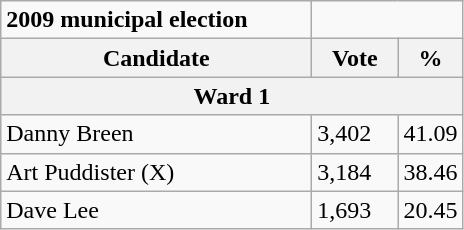<table class="wikitable">
<tr>
<td><strong>2009 municipal election</strong></td>
</tr>
<tr>
<th bgcolor="#DDDDFF" width="200px">Candidate</th>
<th bgcolor="#DDDDFF" width="50px">Vote</th>
<th bgcolor="#DDDDFF" width="30px">%</th>
</tr>
<tr>
<th colspan="3">Ward 1</th>
</tr>
<tr>
<td>Danny Breen</td>
<td>3,402</td>
<td>41.09</td>
</tr>
<tr>
<td>Art Puddister (X)</td>
<td>3,184</td>
<td>38.46</td>
</tr>
<tr>
<td>Dave Lee</td>
<td>1,693</td>
<td>20.45</td>
</tr>
</table>
